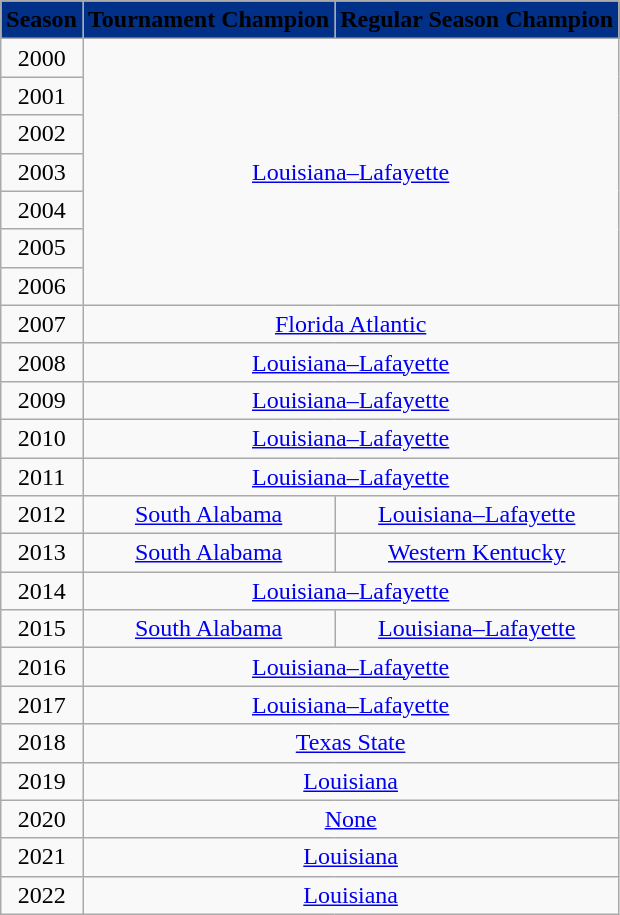<table class="wikitable">
<tr align="center">
<th style="background:#003087;"><span>Season</span></th>
<th style="background:#003087;"><span>Tournament Champion</span></th>
<th style="background:#003087;"><span>Regular Season Champion</span></th>
</tr>
<tr align="center">
<td>2000</td>
<td rowspan=7 colspan=2><a href='#'>Louisiana–Lafayette</a></td>
</tr>
<tr align="center">
<td>2001</td>
</tr>
<tr align="center">
<td>2002</td>
</tr>
<tr align="center">
<td>2003</td>
</tr>
<tr align="center">
<td>2004</td>
</tr>
<tr align="center">
<td>2005</td>
</tr>
<tr align="center">
<td>2006</td>
</tr>
<tr align="center">
<td>2007</td>
<td colspan=2><a href='#'>Florida Atlantic</a></td>
</tr>
<tr align="center">
<td>2008</td>
<td colspan=2><a href='#'>Louisiana–Lafayette</a></td>
</tr>
<tr align="center">
<td>2009</td>
<td colspan=2><a href='#'>Louisiana–Lafayette</a></td>
</tr>
<tr align="center">
<td>2010</td>
<td colspan=2><a href='#'>Louisiana–Lafayette</a></td>
</tr>
<tr align="center">
<td>2011</td>
<td colspan=2><a href='#'>Louisiana–Lafayette</a></td>
</tr>
<tr align="center">
<td>2012</td>
<td><a href='#'>South Alabama</a></td>
<td><a href='#'>Louisiana–Lafayette</a></td>
</tr>
<tr align="center">
<td>2013</td>
<td><a href='#'>South Alabama</a></td>
<td><a href='#'>Western Kentucky</a></td>
</tr>
<tr align="center">
<td>2014</td>
<td colspan=2><a href='#'>Louisiana–Lafayette</a></td>
</tr>
<tr align="center">
<td>2015</td>
<td><a href='#'>South Alabama</a></td>
<td><a href='#'>Louisiana–Lafayette</a></td>
</tr>
<tr align="center">
<td>2016</td>
<td colspan=2><a href='#'>Louisiana–Lafayette</a></td>
</tr>
<tr align="center">
<td>2017</td>
<td colspan=2><a href='#'>Louisiana–Lafayette</a></td>
</tr>
<tr align="center">
<td>2018</td>
<td colspan=2><a href='#'>Texas State</a></td>
</tr>
<tr align="center">
<td>2019</td>
<td colspan=2><a href='#'>Louisiana</a></td>
</tr>
<tr align="center">
<td>2020</td>
<td colspan=2><a href='#'>None</a></td>
</tr>
<tr align="center">
<td>2021</td>
<td colspan=2><a href='#'>Louisiana</a></td>
</tr>
<tr align="center">
<td>2022</td>
<td colspan=2><a href='#'>Louisiana</a></td>
</tr>
</table>
